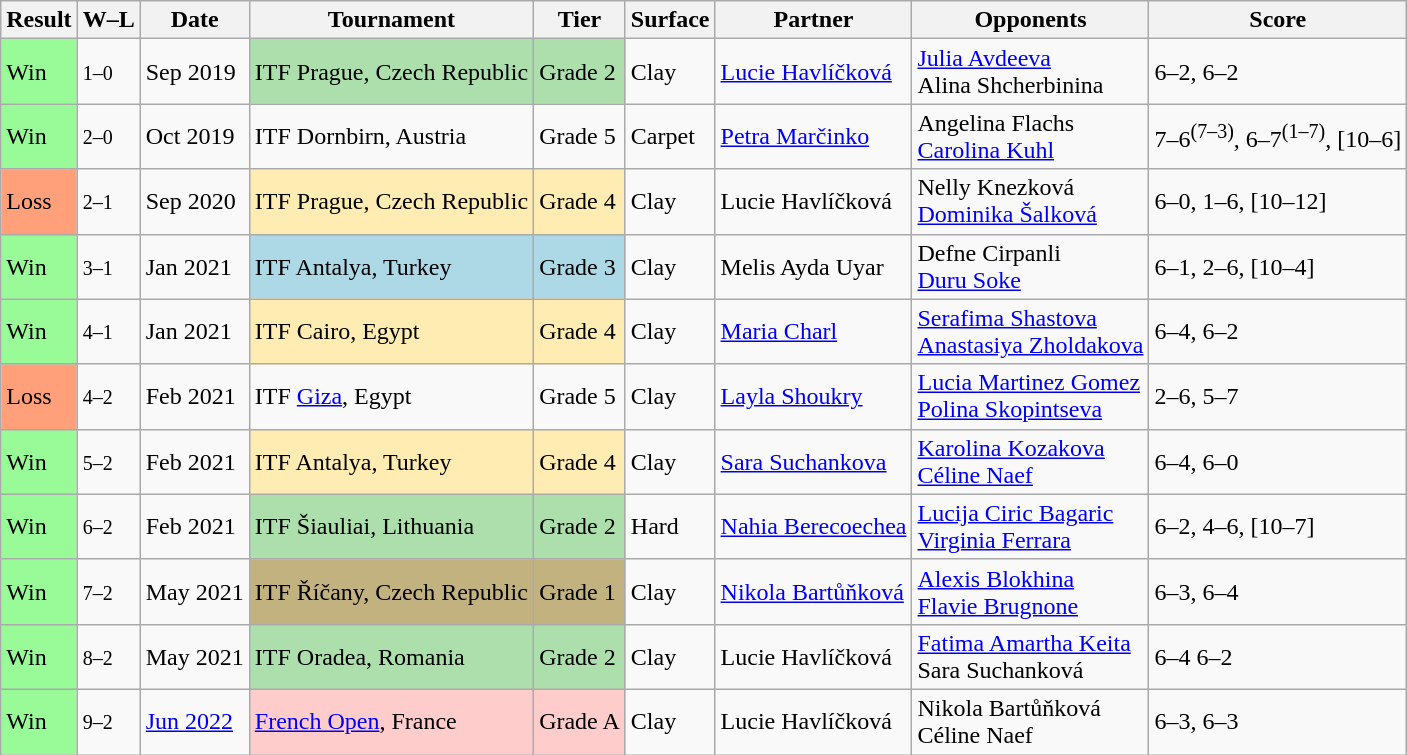<table class="sortable wikitable">
<tr>
<th>Result</th>
<th class=unsortable>W–L</th>
<th>Date</th>
<th>Tournament</th>
<th>Tier</th>
<th>Surface</th>
<th>Partner</th>
<th>Opponents</th>
<th class=unsortable>Score</th>
</tr>
<tr>
<td style=background:#98fb98;>Win</td>
<td><small>1–0</small></td>
<td>Sep 2019</td>
<td style=background:#ADDFAD>ITF Prague, Czech Republic</td>
<td style=background:#ADDFAD>Grade 2</td>
<td>Clay</td>
<td> <a href='#'>Lucie Havlíčková</a></td>
<td> <a href='#'>Julia Avdeeva</a> <br> Alina Shcherbinina</td>
<td>6–2, 6–2</td>
</tr>
<tr>
<td style=background:#98FB98;>Win</td>
<td><small>2–0</small></td>
<td>Oct 2019</td>
<td>ITF Dornbirn, Austria</td>
<td>Grade 5</td>
<td>Carpet</td>
<td> <a href='#'>Petra Marčinko</a></td>
<td> Angelina Flachs <br> <a href='#'>Carolina Kuhl</a></td>
<td>7–6<sup>(7–3)</sup>, 6–7<sup>(1–7)</sup>, [10–6]</td>
</tr>
<tr>
<td style=background:#ffa07a;>Loss</td>
<td><small>2–1</small></td>
<td>Sep 2020</td>
<td style=background:#ffecb2>ITF Prague, Czech Republic</td>
<td style=background:#ffecb2>Grade 4</td>
<td>Clay</td>
<td> Lucie Havlíčková</td>
<td> Nelly Knezková <br> <a href='#'>Dominika Šalková</a></td>
<td>6–0, 1–6, [10–12]</td>
</tr>
<tr>
<td style=background:#98FB98;>Win</td>
<td><small>3–1</small></td>
<td>Jan 2021</td>
<td style=background:lightblue>ITF Antalya, Turkey</td>
<td style=background:lightblue>Grade 3</td>
<td>Clay</td>
<td> Melis Ayda Uyar</td>
<td> Defne Cirpanli <br> <a href='#'>Duru Soke</a></td>
<td>6–1, 2–6, [10–4]</td>
</tr>
<tr>
<td style=background:#98FB98;>Win</td>
<td><small>4–1</small></td>
<td>Jan 2021</td>
<td style=background:#ffecb2>ITF Cairo, Egypt</td>
<td style=background:#ffecb2>Grade 4</td>
<td>Clay</td>
<td> <a href='#'>Maria Charl</a></td>
<td> <a href='#'>Serafima Shastova</a> <br> <a href='#'>Anastasiya Zholdakova</a></td>
<td>6–4, 6–2</td>
</tr>
<tr>
<td style=background:#ffa07a;>Loss</td>
<td><small>4–2</small></td>
<td>Feb 2021</td>
<td>ITF <a href='#'>Giza</a>, Egypt</td>
<td>Grade 5</td>
<td>Clay</td>
<td> <a href='#'>Layla Shoukry</a></td>
<td> <a href='#'>Lucia Martinez Gomez</a> <br> <a href='#'>Polina Skopintseva</a></td>
<td>2–6, 5–7</td>
</tr>
<tr>
<td style=background:#98FB98;>Win</td>
<td><small>5–2</small></td>
<td>Feb 2021</td>
<td style=background:#ffecb2>ITF Antalya, Turkey</td>
<td style=background:#ffecb2>Grade 4</td>
<td>Clay</td>
<td> <a href='#'>Sara Suchankova</a></td>
<td> <a href='#'>Karolina Kozakova</a> <br> <a href='#'>Céline Naef</a></td>
<td>6–4, 6–0</td>
</tr>
<tr>
<td style=background:#98FB98;>Win</td>
<td><small>6–2</small></td>
<td>Feb 2021</td>
<td style=background:#ADDFAD>ITF Šiauliai, Lithuania</td>
<td style=background:#ADDFAD>Grade 2</td>
<td>Hard</td>
<td> <a href='#'>Nahia Berecoechea</a></td>
<td> <a href='#'>Lucija Ciric Bagaric</a> <br> <a href='#'>Virginia Ferrara</a></td>
<td>6–2, 4–6, [10–7]</td>
</tr>
<tr>
<td style=background:#98FB98;>Win</td>
<td><small>7–2</small></td>
<td>May 2021</td>
<td style=background:#C2B280>ITF Říčany, Czech Republic</td>
<td style=background:#C2B280>Grade 1</td>
<td>Clay</td>
<td> <a href='#'>Nikola Bartůňková</a></td>
<td> <a href='#'>Alexis Blokhina</a> <br> <a href='#'>Flavie Brugnone</a></td>
<td>6–3, 6–4</td>
</tr>
<tr>
<td style=background:#98FB98;>Win</td>
<td><small>8–2</small></td>
<td>May 2021</td>
<td style=background:#ADDFAD>ITF Oradea, Romania</td>
<td style=background:#ADDFAD>Grade 2</td>
<td>Clay</td>
<td> Lucie Havlíčková</td>
<td> <a href='#'>Fatima Amartha Keita</a> <br> Sara Suchanková</td>
<td>6–4 6–2</td>
</tr>
<tr>
<td style=background:#98FB98;>Win</td>
<td><small>9–2</small></td>
<td><a href='#'>Jun 2022</a></td>
<td style=background:#fcc><a href='#'>French Open</a>, France</td>
<td style=background:#fcc>Grade A</td>
<td>Clay</td>
<td> Lucie Havlíčková</td>
<td> Nikola Bartůňková <br>  Céline Naef</td>
<td>6–3, 6–3</td>
</tr>
</table>
